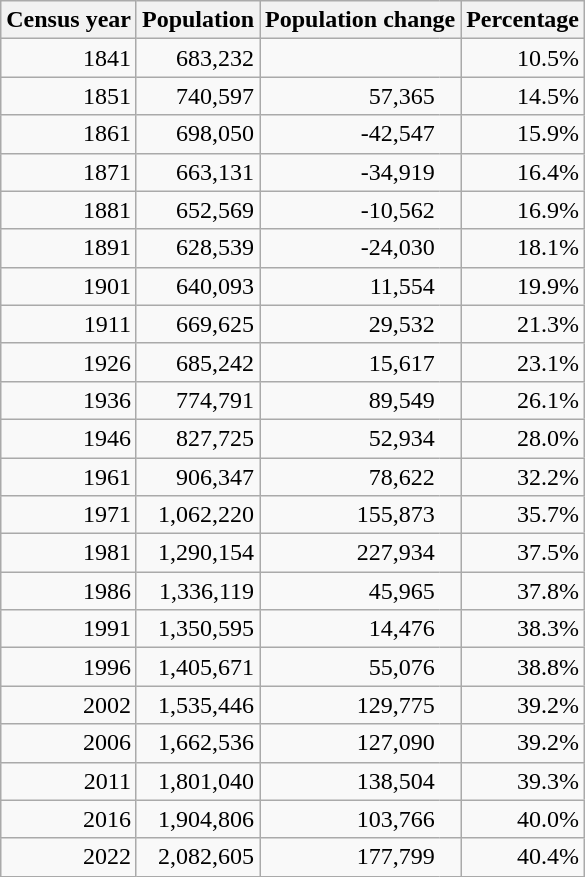<table class="wikitable sortable" style="text-align:right">
<tr>
<th scope="col">Census year</th>
<th scope="col">Population</th>
<th colspan="2" scope="col">Population change<br></th>
<th scope="col">Percentage<br></th>
</tr>
<tr>
<td>1841</td>
<td>683,232</td>
<td colspan="2" data-sort-value="-99999"></td>
<td data-sort-value="10.5">10.5%</td>
</tr>
<tr>
<td>1851</td>
<td>740,597</td>
<td data-sort-value="57365" style="border-right-width:0"> 57,365</td>
<td style="border-left-width:0"></td>
<td data-sort-value="14.5" style="border-right-width:0"> 14.5%</td>
</tr>
<tr>
<td>1861</td>
<td>698,050</td>
<td data-sort-value="-42547" style="border-right-width:0"> -42,547</td>
<td style="border-left-width:0"></td>
<td data-sort-value="15.9" style="border-right-width:0"> 15.9%</td>
</tr>
<tr>
<td>1871</td>
<td>663,131</td>
<td data-sort-value="-34919" style="border-right-width:0"> -34,919</td>
<td style="border-left-width:0"></td>
<td data-sort-value="16.4" style="border-right-width:0"> 16.4%</td>
</tr>
<tr>
<td>1881</td>
<td>652,569</td>
<td data-sort-value="-10562" style="border-right-width:0"> -10,562</td>
<td style="border-left-width:0"></td>
<td data-sort-value="16.9" style="border-right-width:0"> 16.9%</td>
</tr>
<tr>
<td>1891</td>
<td>628,539</td>
<td data-sort-value="-24030" style="border-right-width:0"> -24,030</td>
<td style="border-left-width:0"></td>
<td data-sort-value="18.1" style="border-right-width:0"> 18.1%</td>
</tr>
<tr>
<td>1901</td>
<td>640,093</td>
<td data-sort-value="11554" style="border-right-width:0"> 11,554</td>
<td style="border-left-width:0"></td>
<td data-sort-value="19.9" style="border-right-width:0"> 19.9%</td>
</tr>
<tr>
<td>1911</td>
<td>669,625</td>
<td data-sort-value="29532" style="border-right-width:0"> 29,532</td>
<td style="border-left-width:0"></td>
<td data-sort-value="21.3" style="border-right-width:0"> 21.3%</td>
</tr>
<tr>
<td>1926</td>
<td>685,242</td>
<td data-sort-value="15617" style="border-right-width:0"> 15,617</td>
<td style="border-left-width:0"></td>
<td data-sort-value="23.1" style="border-right-width:0"> 23.1%</td>
</tr>
<tr>
<td>1936</td>
<td>774,791</td>
<td data-sort-value="89549" style="border-right-width:0"> 89,549</td>
<td style="border-left-width:0"></td>
<td data-sort-value="26.1" style="border-right-width:0"> 26.1%</td>
</tr>
<tr>
<td>1946</td>
<td>827,725</td>
<td data-sort-value="52934" style="border-right-width:0"> 52,934</td>
<td style="border-left-width:0"></td>
<td data-sort-value="28.0" style="border-right-width:0"> 28.0%</td>
</tr>
<tr>
<td>1961</td>
<td>906,347</td>
<td data-sort-value="78622" style="border-right-width:0"> 78,622</td>
<td style="border-left-width:0"></td>
<td data-sort-value="32.2" style="border-right-width:0"> 32.2%</td>
</tr>
<tr>
<td>1971</td>
<td>1,062,220</td>
<td data-sort-value="155873" style="border-right-width:0"> 155,873</td>
<td style="border-left-width:0"></td>
<td data-sort-value="35.7" style="border-right-width:0"> 35.7%</td>
</tr>
<tr>
<td>1981</td>
<td>1,290,154</td>
<td data-sort-value="227934" style="border-right-width:0"> 227,934</td>
<td style="border-left-width:0"></td>
<td data-sort-value="37.5" style="border-right-width:0"> 37.5%</td>
</tr>
<tr>
<td>1986</td>
<td>1,336,119</td>
<td data-sort-value="45965" style="border-right-width:0"> 45,965</td>
<td style="border-left-width:0"></td>
<td data-sort-value="37.8" style="border-right-width:0"> 37.8%</td>
</tr>
<tr>
<td>1991</td>
<td>1,350,595</td>
<td data-sort-value="14476" style="border-right-width:0"> 14,476</td>
<td style="border-left-width:0"></td>
<td data-sort-value="38.3" style="border-right-width:0"> 38.3%</td>
</tr>
<tr>
<td>1996</td>
<td>1,405,671</td>
<td data-sort-value="55076" style="border-right-width:0"> 55,076</td>
<td style="border-left-width:0"></td>
<td data-sort-value="38.8" style="border-right-width:0"> 38.8%</td>
</tr>
<tr>
<td>2002</td>
<td>1,535,446</td>
<td data-sort-value="129775" style="border-right-width:0"> 129,775</td>
<td style="border-left-width:0"></td>
<td data-sort-value="39.2" style="border-right-width:0"> 39.2%</td>
</tr>
<tr>
<td>2006</td>
<td>1,662,536</td>
<td data-sort-value="127090" style="border-right-width:0"> 127,090</td>
<td style="border-left-width:0"></td>
<td data-sort-value="39.2"> 39.2%</td>
</tr>
<tr>
<td>2011</td>
<td>1,801,040</td>
<td data-sort-value="138504" style="border-right-width:0"> 138,504</td>
<td style="border-left-width:0"></td>
<td data-sort-value="39.3" style="border-right-width:0"> 39.3%</td>
</tr>
<tr>
<td>2016</td>
<td>1,904,806</td>
<td data-sort-value="103766" style="border-right-width:0"> 103,766</td>
<td style="border-left-width:0"></td>
<td data-sort-value="40.0" style="border-right-width:0"> 40.0%</td>
</tr>
<tr>
<td>2022</td>
<td>2,082,605</td>
<td data-sort-value="168653" style="border-right-width:0"> 177,799</td>
<td style="border-left-width:0"></td>
<td data-sort-value="40.5" style="border-right-width:0"> 40.4%</td>
</tr>
</table>
